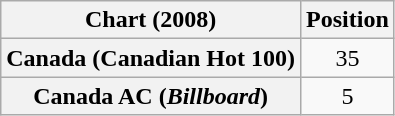<table class="wikitable plainrowheaders">
<tr>
<th scope="col">Chart (2008)</th>
<th scope="col">Position</th>
</tr>
<tr>
<th scope="row">Canada (Canadian Hot 100)</th>
<td align="center">35</td>
</tr>
<tr>
<th scope="row">Canada AC (<em>Billboard</em>)</th>
<td align="center">5</td>
</tr>
</table>
